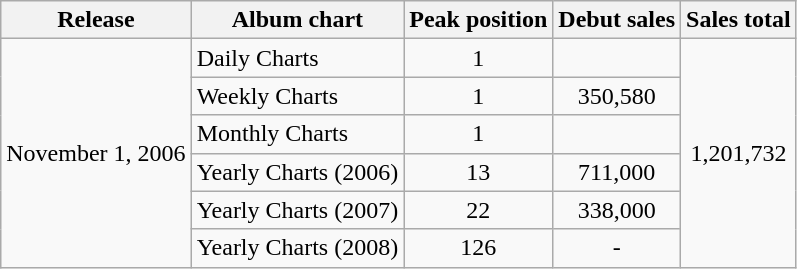<table class="wikitable">
<tr>
<th>Release</th>
<th>Album chart</th>
<th>Peak position</th>
<th>Debut sales</th>
<th>Sales total</th>
</tr>
<tr>
<td rowspan="6">November 1, 2006</td>
<td>Daily Charts</td>
<td align="center">1</td>
<td></td>
<td rowspan="6" align="center">1,201,732</td>
</tr>
<tr>
<td>Weekly Charts</td>
<td align="center">1</td>
<td align="center">350,580</td>
</tr>
<tr>
<td>Monthly Charts</td>
<td align="center">1</td>
<td></td>
</tr>
<tr>
<td>Yearly Charts (2006)</td>
<td align="center">13</td>
<td align="center">711,000</td>
</tr>
<tr>
<td>Yearly Charts (2007)</td>
<td align="center">22</td>
<td align="center">338,000</td>
</tr>
<tr>
<td>Yearly Charts (2008)</td>
<td align="center">126</td>
<td align="center">-</td>
</tr>
</table>
